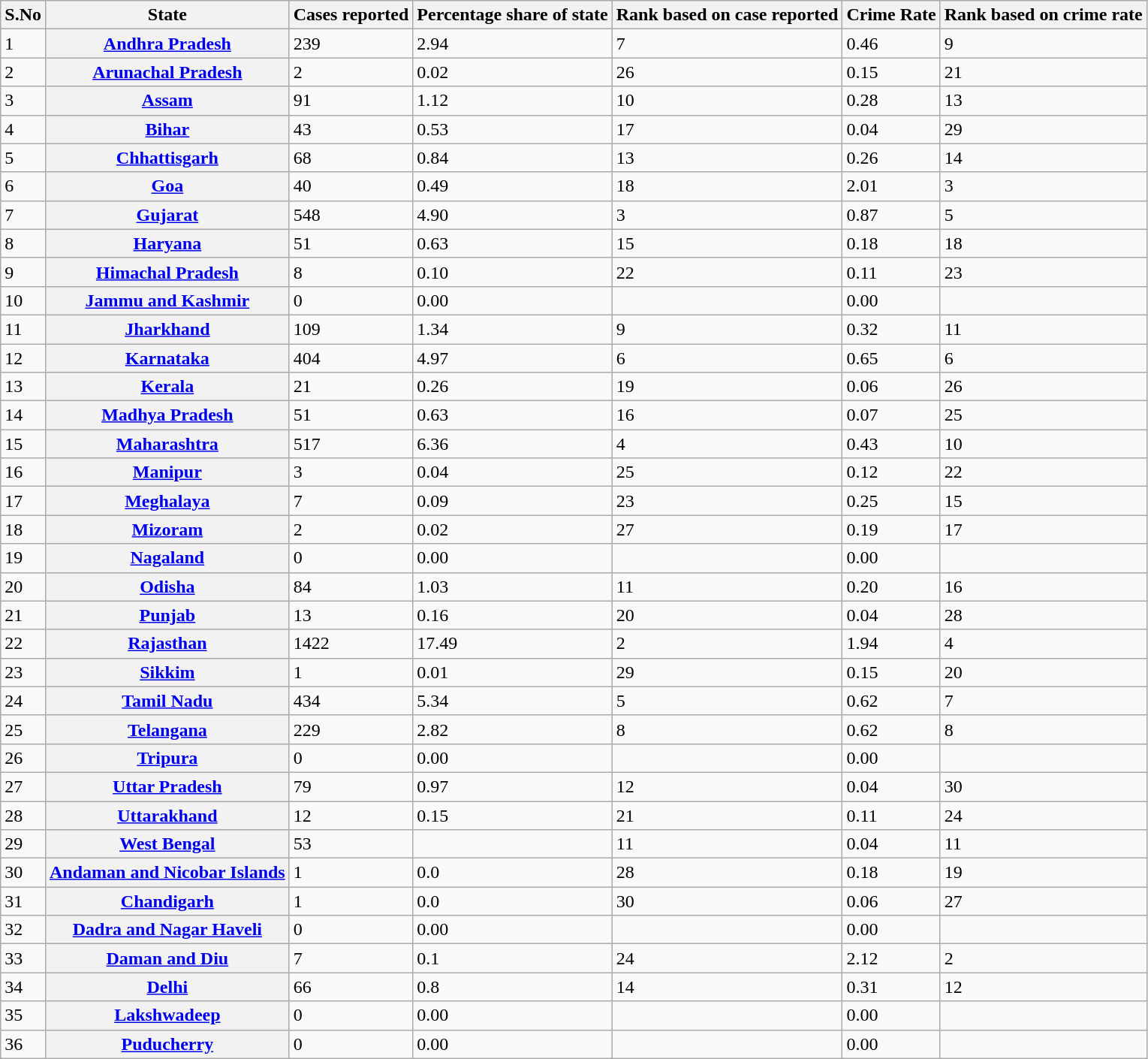<table class="wikitable sortable">
<tr>
<th>S.No</th>
<th>State</th>
<th>Cases reported</th>
<th>Percentage share of state</th>
<th>Rank based on case reported</th>
<th>Crime Rate</th>
<th>Rank based on crime rate</th>
</tr>
<tr>
<td>1</td>
<th><a href='#'>Andhra Pradesh</a></th>
<td>239</td>
<td>2.94</td>
<td>7</td>
<td>0.46</td>
<td>9</td>
</tr>
<tr>
<td>2</td>
<th><a href='#'>Arunachal Pradesh</a></th>
<td>2</td>
<td>0.02</td>
<td>26</td>
<td>0.15</td>
<td>21</td>
</tr>
<tr>
<td>3</td>
<th><a href='#'>Assam</a></th>
<td>91</td>
<td>1.12</td>
<td>10</td>
<td>0.28</td>
<td>13</td>
</tr>
<tr>
<td>4</td>
<th><a href='#'>Bihar</a></th>
<td>43</td>
<td>0.53</td>
<td>17</td>
<td>0.04</td>
<td>29</td>
</tr>
<tr>
<td>5</td>
<th><a href='#'>Chhattisgarh</a></th>
<td>68</td>
<td>0.84</td>
<td>13</td>
<td>0.26</td>
<td>14</td>
</tr>
<tr>
<td>6</td>
<th><a href='#'>Goa</a></th>
<td>40</td>
<td>0.49</td>
<td>18</td>
<td>2.01</td>
<td>3</td>
</tr>
<tr>
<td>7</td>
<th><a href='#'>Gujarat</a></th>
<td>548</td>
<td>4.90</td>
<td>3</td>
<td>0.87</td>
<td>5</td>
</tr>
<tr>
<td>8</td>
<th><a href='#'>Haryana</a></th>
<td>51</td>
<td>0.63</td>
<td>15</td>
<td>0.18</td>
<td>18</td>
</tr>
<tr>
<td>9</td>
<th><a href='#'>Himachal Pradesh</a></th>
<td>8</td>
<td>0.10</td>
<td>22</td>
<td>0.11</td>
<td>23</td>
</tr>
<tr>
<td>10</td>
<th><a href='#'>Jammu and Kashmir</a></th>
<td>0</td>
<td>0.00</td>
<td></td>
<td>0.00</td>
<td></td>
</tr>
<tr>
<td>11</td>
<th><a href='#'>Jharkhand</a></th>
<td>109</td>
<td>1.34</td>
<td>9</td>
<td>0.32</td>
<td>11</td>
</tr>
<tr>
<td>12</td>
<th><a href='#'>Karnataka</a></th>
<td>404</td>
<td>4.97</td>
<td>6</td>
<td>0.65</td>
<td>6</td>
</tr>
<tr>
<td>13</td>
<th><a href='#'>Kerala</a></th>
<td>21</td>
<td>0.26</td>
<td>19</td>
<td>0.06</td>
<td>26</td>
</tr>
<tr>
<td>14</td>
<th><a href='#'>Madhya Pradesh</a></th>
<td>51</td>
<td>0.63</td>
<td>16</td>
<td>0.07</td>
<td>25</td>
</tr>
<tr>
<td>15</td>
<th><a href='#'>Maharashtra</a></th>
<td>517</td>
<td>6.36</td>
<td>4</td>
<td>0.43</td>
<td>10</td>
</tr>
<tr>
<td>16</td>
<th><a href='#'>Manipur</a></th>
<td>3</td>
<td>0.04</td>
<td>25</td>
<td>0.12</td>
<td>22</td>
</tr>
<tr>
<td>17</td>
<th><a href='#'>Meghalaya</a></th>
<td>7</td>
<td>0.09</td>
<td>23</td>
<td>0.25</td>
<td>15</td>
</tr>
<tr>
<td>18</td>
<th><a href='#'>Mizoram</a></th>
<td>2</td>
<td>0.02</td>
<td>27</td>
<td>0.19</td>
<td>17</td>
</tr>
<tr>
<td>19</td>
<th><a href='#'>Nagaland</a></th>
<td>0</td>
<td>0.00</td>
<td></td>
<td>0.00</td>
<td></td>
</tr>
<tr>
<td>20</td>
<th><a href='#'>Odisha</a></th>
<td>84</td>
<td>1.03</td>
<td>11</td>
<td>0.20</td>
<td>16</td>
</tr>
<tr>
<td>21</td>
<th><a href='#'>Punjab</a></th>
<td>13</td>
<td>0.16</td>
<td>20</td>
<td>0.04</td>
<td>28</td>
</tr>
<tr>
<td>22</td>
<th><a href='#'>Rajasthan</a></th>
<td>1422</td>
<td>17.49</td>
<td>2</td>
<td>1.94</td>
<td>4</td>
</tr>
<tr>
<td>23</td>
<th><a href='#'>Sikkim</a></th>
<td>1</td>
<td>0.01</td>
<td>29</td>
<td>0.15</td>
<td>20</td>
</tr>
<tr>
<td>24</td>
<th><a href='#'>Tamil Nadu</a></th>
<td>434</td>
<td>5.34</td>
<td>5</td>
<td>0.62</td>
<td>7</td>
</tr>
<tr>
<td>25</td>
<th><a href='#'>Telangana</a></th>
<td>229</td>
<td>2.82</td>
<td>8</td>
<td>0.62</td>
<td>8</td>
</tr>
<tr>
<td>26</td>
<th><a href='#'>Tripura</a></th>
<td>0</td>
<td>0.00</td>
<td></td>
<td>0.00</td>
<td></td>
</tr>
<tr>
<td>27</td>
<th><a href='#'>Uttar Pradesh</a></th>
<td>79</td>
<td>0.97</td>
<td>12</td>
<td>0.04</td>
<td>30</td>
</tr>
<tr>
<td>28</td>
<th><a href='#'>Uttarakhand</a></th>
<td>12</td>
<td>0.15</td>
<td>21</td>
<td>0.11</td>
<td>24</td>
</tr>
<tr>
<td>29</td>
<th><a href='#'>West Bengal</a></th>
<td>53</td>
<td></td>
<td>11</td>
<td>0.04</td>
<td>11</td>
</tr>
<tr>
<td>30</td>
<th><a href='#'>Andaman and Nicobar Islands</a></th>
<td>1</td>
<td>0.0</td>
<td>28</td>
<td>0.18</td>
<td>19</td>
</tr>
<tr>
<td>31</td>
<th><a href='#'>Chandigarh</a></th>
<td>1</td>
<td>0.0</td>
<td>30</td>
<td>0.06</td>
<td>27</td>
</tr>
<tr>
<td>32</td>
<th><a href='#'>Dadra and Nagar Haveli</a></th>
<td>0</td>
<td>0.00</td>
<td></td>
<td>0.00</td>
<td></td>
</tr>
<tr>
<td>33</td>
<th><a href='#'>Daman and Diu</a></th>
<td>7</td>
<td>0.1</td>
<td>24</td>
<td>2.12</td>
<td>2</td>
</tr>
<tr>
<td>34</td>
<th><a href='#'>Delhi</a></th>
<td>66</td>
<td>0.8</td>
<td>14</td>
<td>0.31</td>
<td>12</td>
</tr>
<tr>
<td>35</td>
<th><a href='#'>Lakshwadeep</a></th>
<td>0</td>
<td>0.00</td>
<td></td>
<td>0.00</td>
<td></td>
</tr>
<tr>
<td>36</td>
<th><a href='#'>Puducherry</a></th>
<td>0</td>
<td>0.00</td>
<td></td>
<td>0.00</td>
<td></td>
</tr>
</table>
